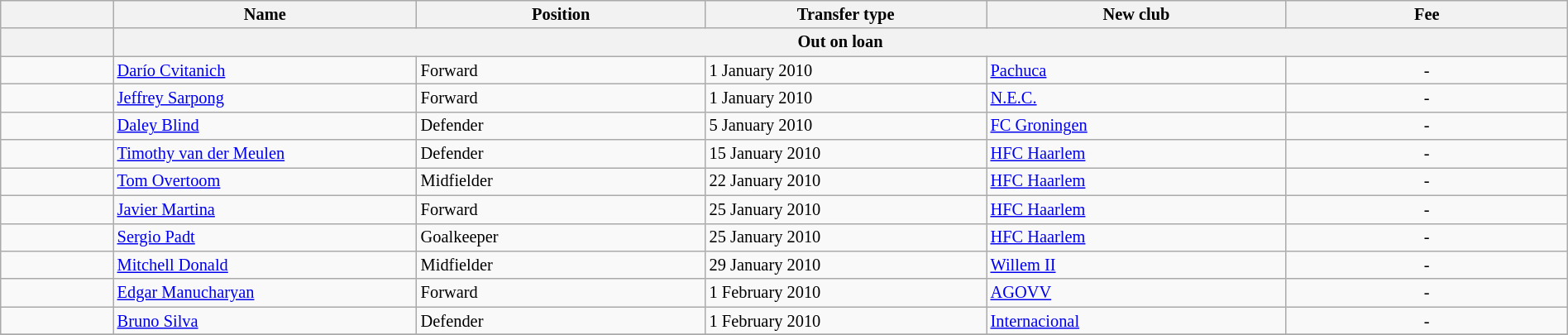<table class="wikitable" style="width:100%; font-size:85%;">
<tr>
<th width="2%"></th>
<th width="5%">Name</th>
<th width="5%">Position</th>
<th width="5%">Transfer type</th>
<th width="5%">New club</th>
<th width="5%">Fee</th>
</tr>
<tr>
<th></th>
<th colspan="5" align="center">Out on loan</th>
</tr>
<tr>
<td align=center></td>
<td align=left> <a href='#'>Darío Cvitanich</a></td>
<td align=left>Forward</td>
<td align=left>1 January 2010</td>
<td align=left> <a href='#'>Pachuca</a></td>
<td align=center>-</td>
</tr>
<tr>
<td align=center></td>
<td align=left> <a href='#'>Jeffrey Sarpong</a></td>
<td align=left>Forward</td>
<td align=left>1 January 2010</td>
<td align=left> <a href='#'>N.E.C.</a></td>
<td align=center>-</td>
</tr>
<tr>
<td align=center></td>
<td align=left> <a href='#'>Daley Blind</a></td>
<td align=left>Defender</td>
<td align=left>5 January 2010</td>
<td align=left> <a href='#'>FC Groningen</a></td>
<td align=center>-</td>
</tr>
<tr>
<td align=center></td>
<td align=left> <a href='#'>Timothy van der Meulen</a></td>
<td align=left>Defender</td>
<td align=left>15 January 2010</td>
<td align=left>  <a href='#'>HFC Haarlem</a></td>
<td align=center>-</td>
</tr>
<tr>
<td align=center></td>
<td align=left> <a href='#'>Tom Overtoom</a></td>
<td align=left>Midfielder</td>
<td align=left>22 January 2010</td>
<td align=left> <a href='#'>HFC Haarlem</a></td>
<td align=center>-</td>
</tr>
<tr>
<td align=center></td>
<td align=left> <a href='#'>Javier Martina</a></td>
<td align=left>Forward</td>
<td align=left>25 January 2010</td>
<td align=left> <a href='#'>HFC Haarlem</a></td>
<td align=center>-</td>
</tr>
<tr>
<td align=center></td>
<td align=left> <a href='#'>Sergio Padt</a></td>
<td align=left>Goalkeeper</td>
<td align=left>25 January 2010</td>
<td align=left> <a href='#'>HFC Haarlem</a></td>
<td align=center>-</td>
</tr>
<tr>
<td align=center></td>
<td align=left> <a href='#'>Mitchell Donald</a></td>
<td align=left>Midfielder</td>
<td align=left>29 January 2010</td>
<td align=left> <a href='#'>Willem II</a></td>
<td align=center>-</td>
</tr>
<tr>
<td align=center></td>
<td align=left> <a href='#'>Edgar Manucharyan</a></td>
<td align=left>Forward</td>
<td align=left>1 February 2010</td>
<td align=left> <a href='#'>AGOVV</a></td>
<td align=center>-</td>
</tr>
<tr>
<td align=center></td>
<td align=left> <a href='#'>Bruno Silva</a></td>
<td align=left>Defender</td>
<td align=left>1 February 2010</td>
<td align=left> <a href='#'>Internacional</a></td>
<td align=center>-</td>
</tr>
<tr>
</tr>
</table>
